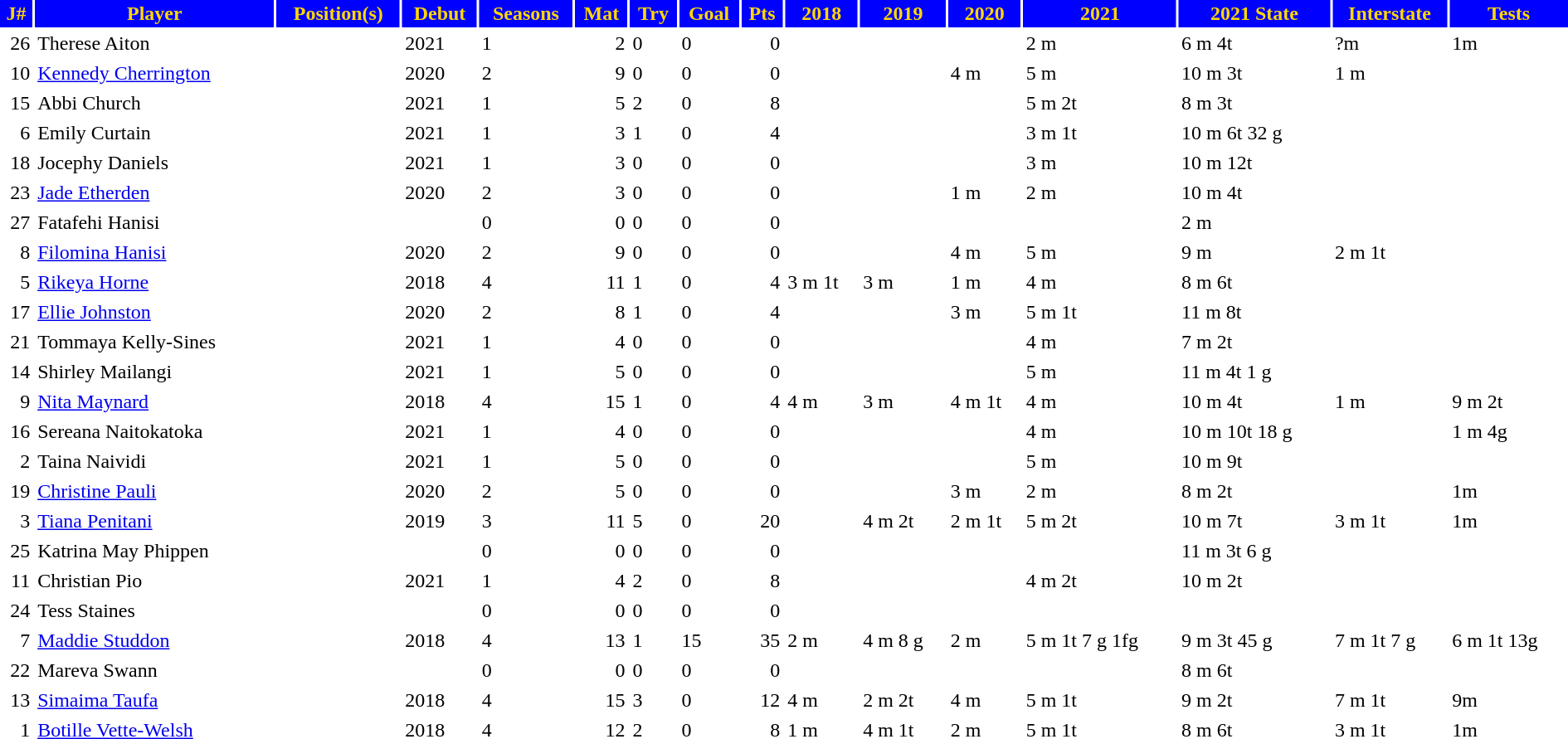<table class="sortable" border="0" cellspacing="2" cellpadding="2" style="width:100%;" style="text-align:center;">
<tr style="background:blue; color:gold">
<th>J#</th>
<th>Player</th>
<th>Position(s)</th>
<th>Debut</th>
<th>Seasons</th>
<th>Mat</th>
<th>Try</th>
<th>Goal</th>
<th>Pts</th>
<th>2018</th>
<th>2019</th>
<th>2020</th>
<th>2021</th>
<th>2021 State</th>
<th>Interstate</th>
<th>Tests</th>
</tr>
<tr>
<td align=right>26</td>
<td align=left>Therese Aiton</td>
<td></td>
<td>2021</td>
<td>1</td>
<td align=right>2</td>
<td>0</td>
<td>0</td>
<td align=right>0</td>
<td></td>
<td></td>
<td></td>
<td align=left> 2 m</td>
<td align=left> 6 m 4t</td>
<td align=left> ?m</td>
<td align=left> 1m</td>
</tr>
<tr>
<td align=right>10</td>
<td align=left><a href='#'>Kennedy Cherrington</a></td>
<td></td>
<td>2020</td>
<td>2</td>
<td align=right>9</td>
<td>0</td>
<td>0</td>
<td align=right>0</td>
<td></td>
<td></td>
<td align=left> 4 m</td>
<td align=left> 5 m</td>
<td align=left> 10 m 3t</td>
<td align=left> 1 m</td>
<td></td>
</tr>
<tr>
<td align=right>15</td>
<td align=left>Abbi Church</td>
<td></td>
<td>2021</td>
<td>1</td>
<td align=right>5</td>
<td>2</td>
<td>0</td>
<td align=right>8</td>
<td></td>
<td></td>
<td></td>
<td align=left> 5 m 2t</td>
<td align=left> 8 m 3t</td>
<td></td>
<td></td>
</tr>
<tr>
<td align=right>6</td>
<td align=left>Emily Curtain</td>
<td></td>
<td>2021</td>
<td>1</td>
<td align=right>3</td>
<td>1</td>
<td>0</td>
<td align=right>4</td>
<td></td>
<td></td>
<td></td>
<td align=left> 3 m 1t</td>
<td align=left> 10 m 6t 32 g</td>
<td></td>
<td></td>
</tr>
<tr>
<td align=right>18</td>
<td align=left>Jocephy Daniels</td>
<td></td>
<td>2021</td>
<td>1</td>
<td align=right>3</td>
<td>0</td>
<td>0</td>
<td align=right>0</td>
<td></td>
<td></td>
<td></td>
<td align=left> 3 m</td>
<td align=left> 10 m 12t</td>
<td></td>
<td></td>
</tr>
<tr>
<td align=right>23</td>
<td align=left><a href='#'>Jade Etherden</a></td>
<td></td>
<td>2020</td>
<td>2</td>
<td align=right>3</td>
<td>0</td>
<td>0</td>
<td align=right>0</td>
<td></td>
<td></td>
<td align=left> 1 m</td>
<td align=left> 2 m</td>
<td align=left> 10 m 4t</td>
<td></td>
<td></td>
</tr>
<tr>
<td align=right>27</td>
<td align=left>Fatafehi Hanisi</td>
<td></td>
<td></td>
<td>0</td>
<td align=right>0</td>
<td>0</td>
<td>0</td>
<td align=right>0</td>
<td></td>
<td></td>
<td></td>
<td></td>
<td align=left> 2 m</td>
<td></td>
<td></td>
</tr>
<tr>
<td align=right>8</td>
<td align=left><a href='#'>Filomina Hanisi</a></td>
<td></td>
<td>2020</td>
<td>2</td>
<td align=right>9</td>
<td>0</td>
<td>0</td>
<td align=right>0</td>
<td></td>
<td></td>
<td align=left> 4 m</td>
<td align=left> 5 m</td>
<td align=left> 9 m</td>
<td align=left> 2 m 1t</td>
<td></td>
</tr>
<tr>
<td align=right>5</td>
<td align=left><a href='#'>Rikeya Horne</a></td>
<td></td>
<td>2018</td>
<td>4</td>
<td align=right>11</td>
<td>1</td>
<td>0</td>
<td align=right>4</td>
<td align=left> 3 m 1t</td>
<td align=left> 3 m</td>
<td align=left> 1 m</td>
<td align=left> 4 m</td>
<td align=left> 8 m 6t</td>
<td></td>
<td></td>
</tr>
<tr>
<td align=right>17</td>
<td align=left><a href='#'>Ellie Johnston</a></td>
<td></td>
<td>2020</td>
<td>2</td>
<td align=right>8</td>
<td>1</td>
<td>0</td>
<td align=right>4</td>
<td></td>
<td></td>
<td align=left> 3 m</td>
<td align=left> 5 m 1t</td>
<td align=left> 11 m 8t</td>
<td></td>
<td></td>
</tr>
<tr>
<td align=right>21</td>
<td align=left>Tommaya Kelly-Sines</td>
<td></td>
<td>2021</td>
<td>1</td>
<td align=right>4</td>
<td>0</td>
<td>0</td>
<td align=right>0</td>
<td></td>
<td></td>
<td></td>
<td align=left> 4 m</td>
<td align=left> 7 m 2t</td>
<td></td>
<td></td>
</tr>
<tr>
<td align=right>14</td>
<td align=left>Shirley Mailangi</td>
<td></td>
<td>2021</td>
<td>1</td>
<td align=right>5</td>
<td>0</td>
<td>0</td>
<td align=right>0</td>
<td></td>
<td></td>
<td></td>
<td align=left> 5 m</td>
<td align=left> 11 m 4t 1 g</td>
<td></td>
<td></td>
</tr>
<tr>
<td align=right>9</td>
<td align=left><a href='#'>Nita Maynard</a></td>
<td></td>
<td>2018</td>
<td>4</td>
<td align=right>15</td>
<td>1</td>
<td>0</td>
<td align=right>4</td>
<td align=left> 4 m</td>
<td align=left> 3 m</td>
<td align=left> 4 m 1t</td>
<td align=left> 4 m</td>
<td align=left> 10 m 4t</td>
<td align=left> 1 m</td>
<td align=left> 9 m 2t</td>
</tr>
<tr>
<td align=right>16</td>
<td align=left>Sereana Naitokatoka</td>
<td></td>
<td>2021</td>
<td>1</td>
<td align=right>4</td>
<td>0</td>
<td>0</td>
<td align=right>0</td>
<td></td>
<td></td>
<td></td>
<td align=left> 4 m</td>
<td align=left> 10 m 10t 18 g</td>
<td></td>
<td align=left> 1 m 4g</td>
</tr>
<tr>
<td align=right>2</td>
<td align=left>Taina Naividi</td>
<td></td>
<td>2021</td>
<td>1</td>
<td align=right>5</td>
<td>0</td>
<td>0</td>
<td align=right>0</td>
<td></td>
<td></td>
<td></td>
<td align=left> 5 m</td>
<td align=left> 10 m 9t</td>
<td></td>
<td></td>
</tr>
<tr>
<td align=right>19</td>
<td align=left><a href='#'>Christine Pauli</a></td>
<td></td>
<td>2020</td>
<td>2</td>
<td align=right>5</td>
<td>0</td>
<td>0</td>
<td align=right>0</td>
<td></td>
<td></td>
<td align=left> 3 m</td>
<td align=left> 2 m</td>
<td align=left> 8 m 2t</td>
<td></td>
<td align=left> 1m</td>
</tr>
<tr>
<td align=right>3</td>
<td align=left><a href='#'>Tiana Penitani</a></td>
<td></td>
<td>2019</td>
<td>3</td>
<td align=right>11</td>
<td>5</td>
<td>0</td>
<td align=right>20</td>
<td></td>
<td align=left> 4 m 2t</td>
<td align=left> 2 m 1t</td>
<td align=left> 5 m 2t</td>
<td align=left> 10 m 7t</td>
<td align=left> 3 m 1t</td>
<td align=left> 1m</td>
</tr>
<tr>
<td align=right>25</td>
<td align=left>Katrina May Phippen</td>
<td></td>
<td></td>
<td>0</td>
<td align=right>0</td>
<td>0</td>
<td>0</td>
<td align=right>0</td>
<td></td>
<td></td>
<td></td>
<td></td>
<td align=left> 11 m 3t 6 g</td>
<td></td>
<td></td>
</tr>
<tr>
<td align=right>11</td>
<td align=left>Christian Pio</td>
<td></td>
<td>2021</td>
<td>1</td>
<td align=right>4</td>
<td>2</td>
<td>0</td>
<td align=right>8</td>
<td></td>
<td></td>
<td></td>
<td align=left> 4 m 2t</td>
<td align=left> 10 m 2t</td>
<td></td>
<td></td>
</tr>
<tr>
<td align=right>24</td>
<td align=left>Tess Staines</td>
<td></td>
<td></td>
<td>0</td>
<td align=right>0</td>
<td>0</td>
<td>0</td>
<td align=right>0</td>
<td></td>
<td></td>
<td></td>
<td></td>
<td></td>
<td></td>
<td></td>
</tr>
<tr>
<td align=right>7</td>
<td align=left><a href='#'>Maddie Studdon</a></td>
<td></td>
<td>2018</td>
<td>4</td>
<td align=right>13</td>
<td>1</td>
<td>15</td>
<td align=right>35</td>
<td align=left> 2 m</td>
<td align=left> 4 m 8 g</td>
<td align=left> 2 m</td>
<td align=left> 5 m 1t 7 g 1fg</td>
<td align=left> 9 m 3t 45 g</td>
<td align=left> 7 m 1t 7 g</td>
<td align=left> 6 m 1t 13g</td>
</tr>
<tr>
<td align=right>22</td>
<td align=left>Mareva Swann</td>
<td></td>
<td></td>
<td>0</td>
<td align=right>0</td>
<td>0</td>
<td>0</td>
<td align=right>0</td>
<td></td>
<td></td>
<td></td>
<td></td>
<td align=left> 8 m 6t</td>
<td></td>
<td></td>
</tr>
<tr>
<td align=right>13</td>
<td align=left><a href='#'>Simaima Taufa</a></td>
<td></td>
<td>2018</td>
<td>4</td>
<td align=right>15</td>
<td>3</td>
<td>0</td>
<td align=right>12</td>
<td align=left> 4 m</td>
<td align=left> 2 m 2t</td>
<td align=left> 4 m</td>
<td align=left> 5 m 1t</td>
<td align=left> 9 m 2t</td>
<td align=left> 7 m 1t</td>
<td align=left> 9m</td>
</tr>
<tr>
<td align=right>1</td>
<td align=left><a href='#'>Botille Vette-Welsh</a></td>
<td></td>
<td>2018</td>
<td>4</td>
<td align=right>12</td>
<td>2</td>
<td>0</td>
<td align=right>8</td>
<td align=left> 1 m</td>
<td align=left> 4 m 1t</td>
<td align=left> 2 m</td>
<td align=left> 5 m 1t</td>
<td align=left> 8 m 6t</td>
<td align=left> 3 m 1t</td>
<td align=left> 1m</td>
</tr>
</table>
